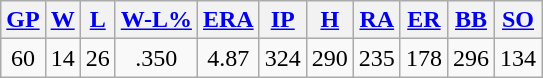<table class="wikitable">
<tr>
<th><a href='#'>GP</a></th>
<th><a href='#'>W</a></th>
<th><a href='#'>L</a></th>
<th><a href='#'>W-L%</a></th>
<th><a href='#'>ERA</a></th>
<th><a href='#'>IP</a></th>
<th><a href='#'>H</a></th>
<th><a href='#'>RA</a></th>
<th><a href='#'>ER</a></th>
<th><a href='#'>BB</a></th>
<th><a href='#'>SO</a></th>
</tr>
<tr align=center>
<td>60</td>
<td>14</td>
<td>26</td>
<td>.350</td>
<td>4.87</td>
<td>324</td>
<td>290</td>
<td>235</td>
<td>178</td>
<td>296</td>
<td>134</td>
</tr>
</table>
